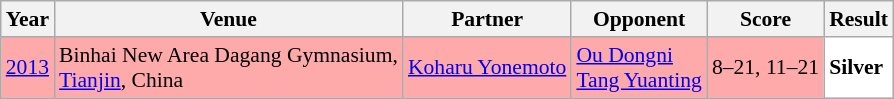<table class="sortable wikitable" style="font-size: 90%;">
<tr>
<th>Year</th>
<th>Venue</th>
<th>Partner</th>
<th>Opponent</th>
<th>Score</th>
<th>Result</th>
</tr>
<tr style="background:#FFAAAA">
<td align="center"><a href='#'>2013</a></td>
<td align="left">Binhai New Area Dagang Gymnasium,<br><a href='#'>Tianjin</a>, China</td>
<td align="left"> <a href='#'>Koharu Yonemoto</a></td>
<td align="left"> <a href='#'>Ou Dongni</a><br> <a href='#'>Tang Yuanting</a></td>
<td align="left">8–21, 11–21</td>
<td style="text-align:left; background:white"> <strong>Silver</strong></td>
</tr>
</table>
